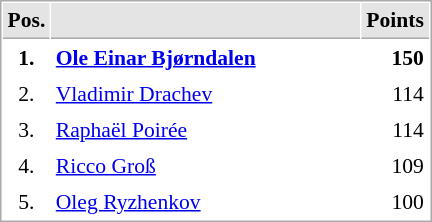<table cellspacing="1" cellpadding="3" style="border:1px solid #AAAAAA;font-size:90%">
<tr bgcolor="#E4E4E4">
<th style="border-bottom:1px solid #AAAAAA" width=10>Pos.</th>
<th style="border-bottom:1px solid #AAAAAA" width=200></th>
<th style="border-bottom:1px solid #AAAAAA" width=20>Points</th>
</tr>
<tr>
<td align="center"><strong>1.</strong></td>
<td> <strong><a href='#'>Ole Einar Bjørndalen</a></strong></td>
<td align="right"><strong>150</strong></td>
</tr>
<tr>
<td align="center">2.</td>
<td> <a href='#'>Vladimir Drachev</a></td>
<td align="right">114</td>
</tr>
<tr>
<td align="center">3.</td>
<td> <a href='#'>Raphaël Poirée</a></td>
<td align="right">114</td>
</tr>
<tr>
<td align="center">4.</td>
<td> <a href='#'>Ricco Groß</a></td>
<td align="right">109</td>
</tr>
<tr>
<td align="center">5.</td>
<td> <a href='#'>Oleg Ryzhenkov</a></td>
<td align="right">100</td>
</tr>
</table>
